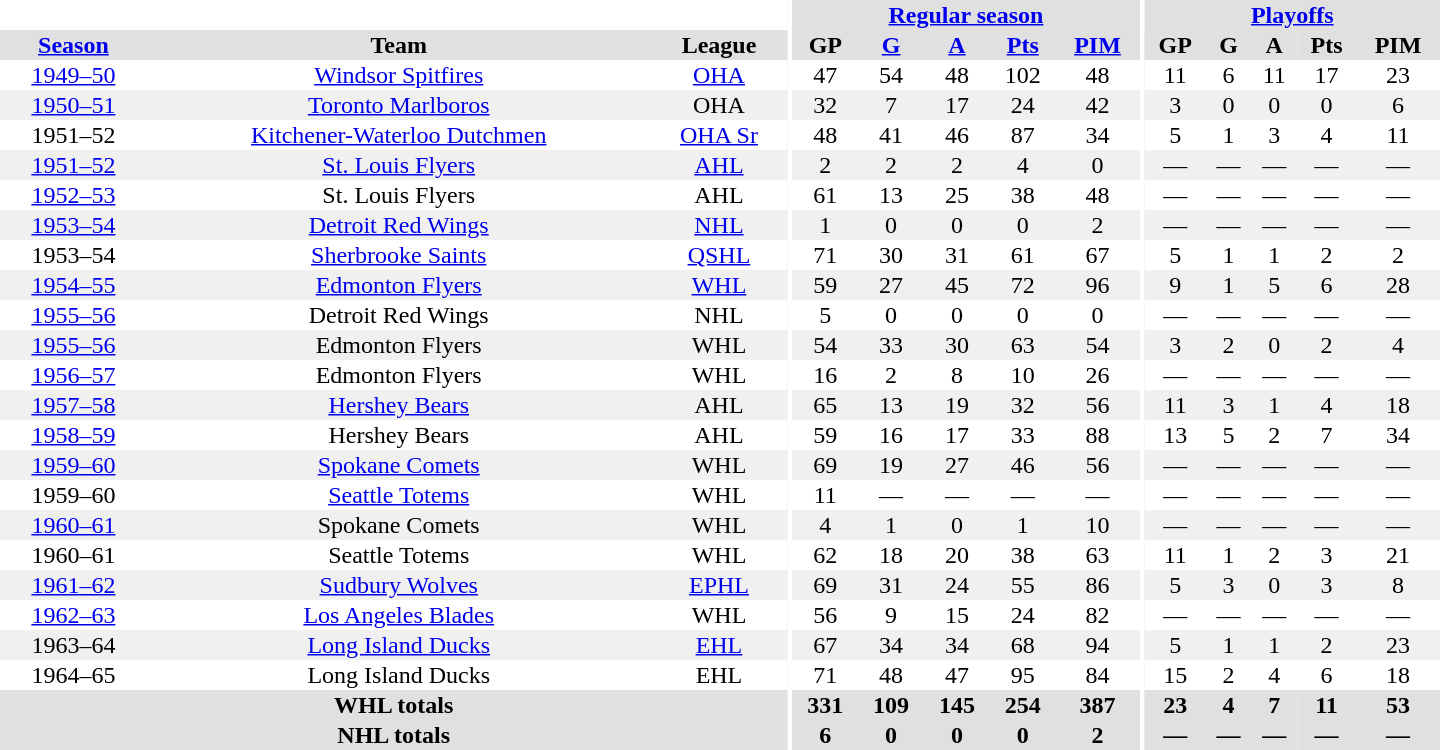<table border="0" cellpadding="1" cellspacing="0" style="text-align:center; width:60em">
<tr bgcolor="#e0e0e0">
<th colspan="3" bgcolor="#ffffff"></th>
<th rowspan="100" bgcolor="#ffffff"></th>
<th colspan="5"><a href='#'>Regular season</a></th>
<th rowspan="100" bgcolor="#ffffff"></th>
<th colspan="5"><a href='#'>Playoffs</a></th>
</tr>
<tr bgcolor="#e0e0e0">
<th><a href='#'>Season</a></th>
<th>Team</th>
<th>League</th>
<th>GP</th>
<th><a href='#'>G</a></th>
<th><a href='#'>A</a></th>
<th><a href='#'>Pts</a></th>
<th><a href='#'>PIM</a></th>
<th>GP</th>
<th>G</th>
<th>A</th>
<th>Pts</th>
<th>PIM</th>
</tr>
<tr>
<td><a href='#'>1949–50</a></td>
<td><a href='#'>Windsor Spitfires</a></td>
<td><a href='#'>OHA</a></td>
<td>47</td>
<td>54</td>
<td>48</td>
<td>102</td>
<td>48</td>
<td>11</td>
<td>6</td>
<td>11</td>
<td>17</td>
<td>23</td>
</tr>
<tr bgcolor="#f0f0f0">
<td><a href='#'>1950–51</a></td>
<td><a href='#'>Toronto Marlboros</a></td>
<td>OHA</td>
<td>32</td>
<td>7</td>
<td>17</td>
<td>24</td>
<td>42</td>
<td>3</td>
<td>0</td>
<td>0</td>
<td>0</td>
<td>6</td>
</tr>
<tr>
<td>1951–52</td>
<td><a href='#'>Kitchener-Waterloo Dutchmen</a></td>
<td><a href='#'>OHA Sr</a></td>
<td>48</td>
<td>41</td>
<td>46</td>
<td>87</td>
<td>34</td>
<td>5</td>
<td>1</td>
<td>3</td>
<td>4</td>
<td>11</td>
</tr>
<tr bgcolor="#f0f0f0">
<td><a href='#'>1951–52</a></td>
<td><a href='#'>St. Louis Flyers</a></td>
<td><a href='#'>AHL</a></td>
<td>2</td>
<td>2</td>
<td>2</td>
<td>4</td>
<td>0</td>
<td>—</td>
<td>—</td>
<td>—</td>
<td>—</td>
<td>—</td>
</tr>
<tr>
<td><a href='#'>1952–53</a></td>
<td>St. Louis Flyers</td>
<td>AHL</td>
<td>61</td>
<td>13</td>
<td>25</td>
<td>38</td>
<td>48</td>
<td>—</td>
<td>—</td>
<td>—</td>
<td>—</td>
<td>—</td>
</tr>
<tr bgcolor="#f0f0f0">
<td><a href='#'>1953–54</a></td>
<td><a href='#'>Detroit Red Wings</a></td>
<td><a href='#'>NHL</a></td>
<td>1</td>
<td>0</td>
<td>0</td>
<td>0</td>
<td>2</td>
<td>—</td>
<td>—</td>
<td>—</td>
<td>—</td>
<td>—</td>
</tr>
<tr>
<td>1953–54</td>
<td><a href='#'>Sherbrooke Saints</a></td>
<td><a href='#'>QSHL</a></td>
<td>71</td>
<td>30</td>
<td>31</td>
<td>61</td>
<td>67</td>
<td>5</td>
<td>1</td>
<td>1</td>
<td>2</td>
<td>2</td>
</tr>
<tr bgcolor="#f0f0f0">
<td><a href='#'>1954–55</a></td>
<td><a href='#'>Edmonton Flyers</a></td>
<td><a href='#'>WHL</a></td>
<td>59</td>
<td>27</td>
<td>45</td>
<td>72</td>
<td>96</td>
<td>9</td>
<td>1</td>
<td>5</td>
<td>6</td>
<td>28</td>
</tr>
<tr>
<td><a href='#'>1955–56</a></td>
<td>Detroit Red Wings</td>
<td>NHL</td>
<td>5</td>
<td>0</td>
<td>0</td>
<td>0</td>
<td>0</td>
<td>—</td>
<td>—</td>
<td>—</td>
<td>—</td>
<td>—</td>
</tr>
<tr bgcolor="#f0f0f0">
<td><a href='#'>1955–56</a></td>
<td>Edmonton Flyers</td>
<td>WHL</td>
<td>54</td>
<td>33</td>
<td>30</td>
<td>63</td>
<td>54</td>
<td>3</td>
<td>2</td>
<td>0</td>
<td>2</td>
<td>4</td>
</tr>
<tr>
<td><a href='#'>1956–57</a></td>
<td>Edmonton Flyers</td>
<td>WHL</td>
<td>16</td>
<td>2</td>
<td>8</td>
<td>10</td>
<td>26</td>
<td>—</td>
<td>—</td>
<td>—</td>
<td>—</td>
<td>—</td>
</tr>
<tr bgcolor="#f0f0f0">
<td><a href='#'>1957–58</a></td>
<td><a href='#'>Hershey Bears</a></td>
<td>AHL</td>
<td>65</td>
<td>13</td>
<td>19</td>
<td>32</td>
<td>56</td>
<td>11</td>
<td>3</td>
<td>1</td>
<td>4</td>
<td>18</td>
</tr>
<tr>
<td><a href='#'>1958–59</a></td>
<td>Hershey Bears</td>
<td>AHL</td>
<td>59</td>
<td>16</td>
<td>17</td>
<td>33</td>
<td>88</td>
<td>13</td>
<td>5</td>
<td>2</td>
<td>7</td>
<td>34</td>
</tr>
<tr bgcolor="#f0f0f0">
<td><a href='#'>1959–60</a></td>
<td><a href='#'>Spokane Comets</a></td>
<td>WHL</td>
<td>69</td>
<td>19</td>
<td>27</td>
<td>46</td>
<td>56</td>
<td>—</td>
<td>—</td>
<td>—</td>
<td>—</td>
<td>—</td>
</tr>
<tr>
<td>1959–60</td>
<td><a href='#'>Seattle Totems</a></td>
<td>WHL</td>
<td>11</td>
<td>—</td>
<td>—</td>
<td>—</td>
<td>—</td>
<td>—</td>
<td>—</td>
<td>—</td>
<td>—</td>
<td>—</td>
</tr>
<tr bgcolor="#f0f0f0">
<td><a href='#'>1960–61</a></td>
<td>Spokane Comets</td>
<td>WHL</td>
<td>4</td>
<td>1</td>
<td>0</td>
<td>1</td>
<td>10</td>
<td>—</td>
<td>—</td>
<td>—</td>
<td>—</td>
<td>—</td>
</tr>
<tr>
<td>1960–61</td>
<td>Seattle Totems</td>
<td>WHL</td>
<td>62</td>
<td>18</td>
<td>20</td>
<td>38</td>
<td>63</td>
<td>11</td>
<td>1</td>
<td>2</td>
<td>3</td>
<td>21</td>
</tr>
<tr bgcolor="#f0f0f0">
<td><a href='#'>1961–62</a></td>
<td><a href='#'>Sudbury Wolves</a></td>
<td><a href='#'>EPHL</a></td>
<td>69</td>
<td>31</td>
<td>24</td>
<td>55</td>
<td>86</td>
<td>5</td>
<td>3</td>
<td>0</td>
<td>3</td>
<td>8</td>
</tr>
<tr>
<td><a href='#'>1962–63</a></td>
<td><a href='#'>Los Angeles Blades</a></td>
<td>WHL</td>
<td>56</td>
<td>9</td>
<td>15</td>
<td>24</td>
<td>82</td>
<td>—</td>
<td>—</td>
<td>—</td>
<td>—</td>
<td>—</td>
</tr>
<tr bgcolor="#f0f0f0">
<td>1963–64</td>
<td><a href='#'>Long Island Ducks</a></td>
<td><a href='#'>EHL</a></td>
<td>67</td>
<td>34</td>
<td>34</td>
<td>68</td>
<td>94</td>
<td>5</td>
<td>1</td>
<td>1</td>
<td>2</td>
<td>23</td>
</tr>
<tr>
<td>1964–65</td>
<td>Long Island Ducks</td>
<td>EHL</td>
<td>71</td>
<td>48</td>
<td>47</td>
<td>95</td>
<td>84</td>
<td>15</td>
<td>2</td>
<td>4</td>
<td>6</td>
<td>18</td>
</tr>
<tr bgcolor="#e0e0e0">
<th colspan="3">WHL totals</th>
<th>331</th>
<th>109</th>
<th>145</th>
<th>254</th>
<th>387</th>
<th>23</th>
<th>4</th>
<th>7</th>
<th>11</th>
<th>53</th>
</tr>
<tr bgcolor="#e0e0e0">
<th colspan="3">NHL totals</th>
<th>6</th>
<th>0</th>
<th>0</th>
<th>0</th>
<th>2</th>
<th>—</th>
<th>—</th>
<th>—</th>
<th>—</th>
<th>—</th>
</tr>
</table>
